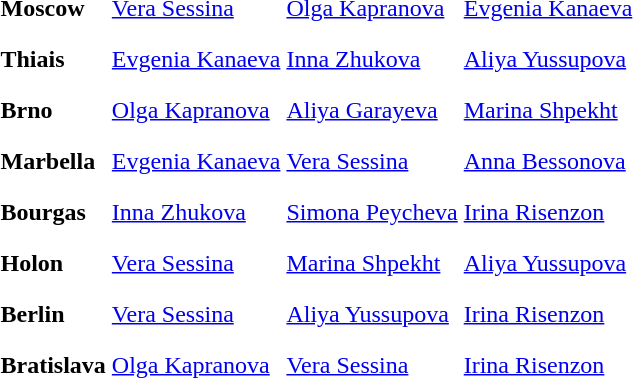<table>
<tr>
<th scope=row style="text-align:left">Moscow</th>
<td style="height:30px;"> <a href='#'>Vera Sessina</a></td>
<td style="height:30px;"> <a href='#'>Olga Kapranova</a></td>
<td style="height:30px;"> <a href='#'>Evgenia Kanaeva</a></td>
</tr>
<tr>
<th scope=row style="text-align:left">Thiais</th>
<td style="height:30px;"> <a href='#'>Evgenia Kanaeva</a></td>
<td style="height:30px;"> <a href='#'>Inna Zhukova</a></td>
<td style="height:30px;"> <a href='#'>Aliya Yussupova</a></td>
</tr>
<tr>
<th scope=row style="text-align:left">Brno</th>
<td style="height:30px;"> <a href='#'>Olga Kapranova</a></td>
<td style="height:30px;"> <a href='#'>Aliya Garayeva</a></td>
<td style="height:30px;"> <a href='#'>Marina Shpekht</a></td>
</tr>
<tr>
<th scope=row style="text-align:left">Marbella</th>
<td style="height:30px;"> <a href='#'>Evgenia Kanaeva</a></td>
<td style="height:30px;"> <a href='#'>Vera Sessina</a></td>
<td style="height:30px;"> <a href='#'>Anna Bessonova</a></td>
</tr>
<tr>
<th scope=row style="text-align:left">Bourgas</th>
<td style="height:30px;"> <a href='#'>Inna Zhukova</a></td>
<td style="height:30px;"> <a href='#'>Simona Peycheva</a></td>
<td style="height:30px;"> <a href='#'>Irina Risenzon</a></td>
</tr>
<tr>
<th scope=row style="text-align:left">Holon</th>
<td style="height:30px;"> <a href='#'>Vera Sessina</a></td>
<td style="height:30px;"> <a href='#'>Marina Shpekht</a></td>
<td style="height:30px;"> <a href='#'>Aliya Yussupova</a></td>
</tr>
<tr>
<th scope=row style="text-align:left">Berlin</th>
<td style="height:30px;"> <a href='#'>Vera Sessina</a></td>
<td style="height:30px;"> <a href='#'>Aliya Yussupova</a></td>
<td style="height:30px;"> <a href='#'>Irina Risenzon</a></td>
</tr>
<tr>
<th scope=row style="text-align:left">Bratislava</th>
<td style="height:30px;"> <a href='#'>Olga Kapranova</a></td>
<td style="height:30px;"> <a href='#'>Vera Sessina</a></td>
<td style="height:30px;"> <a href='#'>Irina Risenzon</a></td>
</tr>
<tr>
</tr>
</table>
